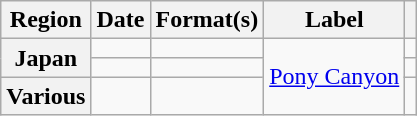<table class="wikitable plainrowheaders">
<tr>
<th scope="col">Region</th>
<th scope="col">Date</th>
<th scope="col">Format(s)</th>
<th scope="col">Label</th>
<th scope="col"></th>
</tr>
<tr>
<th scope="row" rowspan="2">Japan</th>
<td></td>
<td></td>
<td rowspan="3"><a href='#'>Pony Canyon</a></td>
<td></td>
</tr>
<tr>
<td></td>
<td></td>
<td></td>
</tr>
<tr>
<th scope="row">Various</th>
<td></td>
<td></td>
<td></td>
</tr>
</table>
